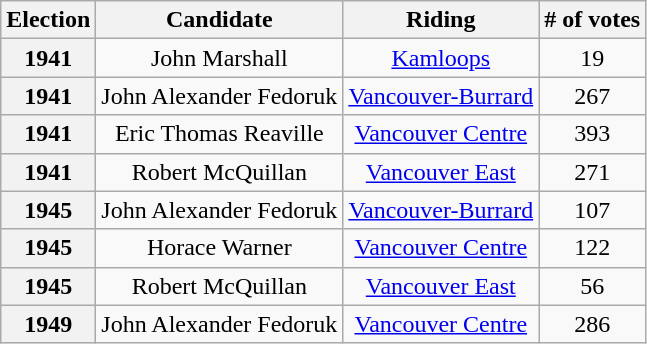<table class="wikitable" style="text-align:center;">
<tr>
<th>Election</th>
<th>Candidate</th>
<th>Riding</th>
<th># of votes</th>
</tr>
<tr>
<th>1941</th>
<td>John Marshall</td>
<td><a href='#'>Kamloops</a></td>
<td>19</td>
</tr>
<tr>
<th>1941</th>
<td>John Alexander Fedoruk</td>
<td><a href='#'>Vancouver-Burrard</a></td>
<td>267</td>
</tr>
<tr>
<th>1941</th>
<td>Eric Thomas Reaville</td>
<td><a href='#'>Vancouver Centre</a></td>
<td>393</td>
</tr>
<tr>
<th>1941</th>
<td>Robert McQuillan</td>
<td><a href='#'>Vancouver East</a></td>
<td>271</td>
</tr>
<tr>
<th>1945</th>
<td>John Alexander Fedoruk</td>
<td><a href='#'>Vancouver-Burrard</a></td>
<td>107</td>
</tr>
<tr>
<th>1945</th>
<td>Horace Warner</td>
<td><a href='#'>Vancouver Centre</a></td>
<td>122</td>
</tr>
<tr>
<th>1945</th>
<td>Robert McQuillan</td>
<td><a href='#'>Vancouver East</a></td>
<td>56</td>
</tr>
<tr>
<th>1949</th>
<td>John Alexander Fedoruk</td>
<td><a href='#'>Vancouver Centre</a></td>
<td>286</td>
</tr>
</table>
